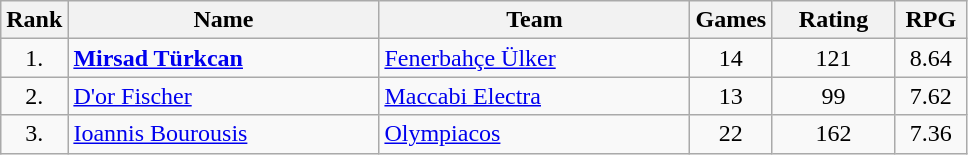<table class="wikitable sortable" style="text-align: center;">
<tr>
<th>Rank</th>
<th width=200>Name</th>
<th width=200>Team</th>
<th>Games</th>
<th width=75>Rating</th>
<th width=40>RPG</th>
</tr>
<tr>
<td>1.</td>
<td align="left"> <strong><a href='#'>Mirsad Türkcan</a></strong></td>
<td align="left"> <a href='#'>Fenerbahçe Ülker</a></td>
<td>14</td>
<td>121</td>
<td>8.64</td>
</tr>
<tr>
<td>2.</td>
<td align="left"> <a href='#'>D'or Fischer</a></td>
<td align="left"> <a href='#'>Maccabi Electra</a></td>
<td>13</td>
<td>99</td>
<td>7.62</td>
</tr>
<tr>
<td>3.</td>
<td align="left"> <a href='#'>Ioannis Bourousis</a></td>
<td align="left"> <a href='#'>Olympiacos</a></td>
<td>22</td>
<td>162</td>
<td>7.36</td>
</tr>
</table>
